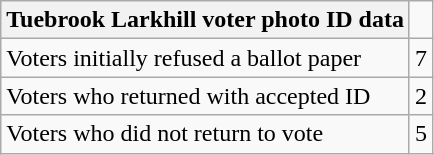<table class="wikitable">
<tr>
<th>Tuebrook Larkhill voter photo ID data</th>
</tr>
<tr>
<td style="text-align:left">Voters initially refused a ballot paper</td>
<td style="text-align:center">7</td>
</tr>
<tr>
<td style="text-align:left">Voters who returned with accepted ID</td>
<td style="text-align:center">2</td>
</tr>
<tr>
<td style="text-align:left">Voters who did not return to vote</td>
<td style="text-align:center">5</td>
</tr>
</table>
